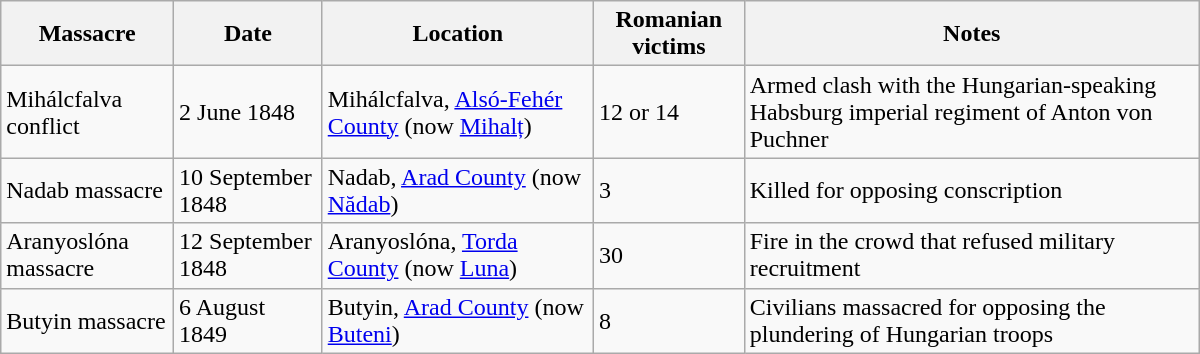<table class="wikitable sortable" style="width:800px">
<tr>
<th>Massacre</th>
<th>Date</th>
<th>Location</th>
<th>Romanian victims</th>
<th>Notes</th>
</tr>
<tr>
<td>Mihálcfalva conflict</td>
<td>2 June 1848</td>
<td>Mihálcfalva, <a href='#'>Alsó-Fehér County</a> (now <a href='#'>Mihalț</a>)</td>
<td>12 or 14</td>
<td>Armed clash with the Hungarian-speaking Habsburg imperial regiment of Anton von Puchner</td>
</tr>
<tr>
<td>Nadab massacre</td>
<td>10 September 1848</td>
<td>Nadab, <a href='#'>Arad County</a> (now <a href='#'>Nădab</a>)</td>
<td>3</td>
<td>Killed for opposing conscription</td>
</tr>
<tr>
<td>Aranyoslóna massacre</td>
<td>12 September 1848</td>
<td>Aranyoslóna, <a href='#'>Torda County</a> (now <a href='#'>Luna</a>)</td>
<td>30</td>
<td>Fire in the crowd that refused military recruitment</td>
</tr>
<tr>
<td>Butyin massacre</td>
<td>6 August 1849</td>
<td>Butyin, <a href='#'>Arad County</a> (now <a href='#'>Buteni</a>)</td>
<td>8</td>
<td>Civilians massacred for opposing the plundering of Hungarian troops</td>
</tr>
</table>
